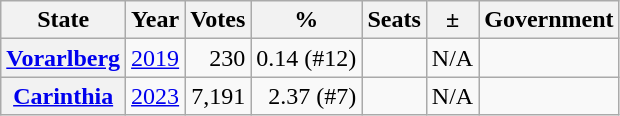<table class="wikitable sortable" style="text-align:right">
<tr>
<th>State</th>
<th>Year</th>
<th>Votes</th>
<th>%</th>
<th>Seats</th>
<th>±</th>
<th>Government</th>
</tr>
<tr>
<th><a href='#'>Vorarlberg</a></th>
<td align="center"><a href='#'>2019</a></td>
<td>230</td>
<td>0.14 (#12)</td>
<td></td>
<td data-sort-value="0">N/A</td>
<td></td>
</tr>
<tr>
<th><a href='#'>Carinthia</a></th>
<td align="center"><a href='#'>2023</a></td>
<td>7,191</td>
<td>2.37 (#7)</td>
<td></td>
<td data-sort-value="0">N/A</td>
<td></td>
</tr>
</table>
